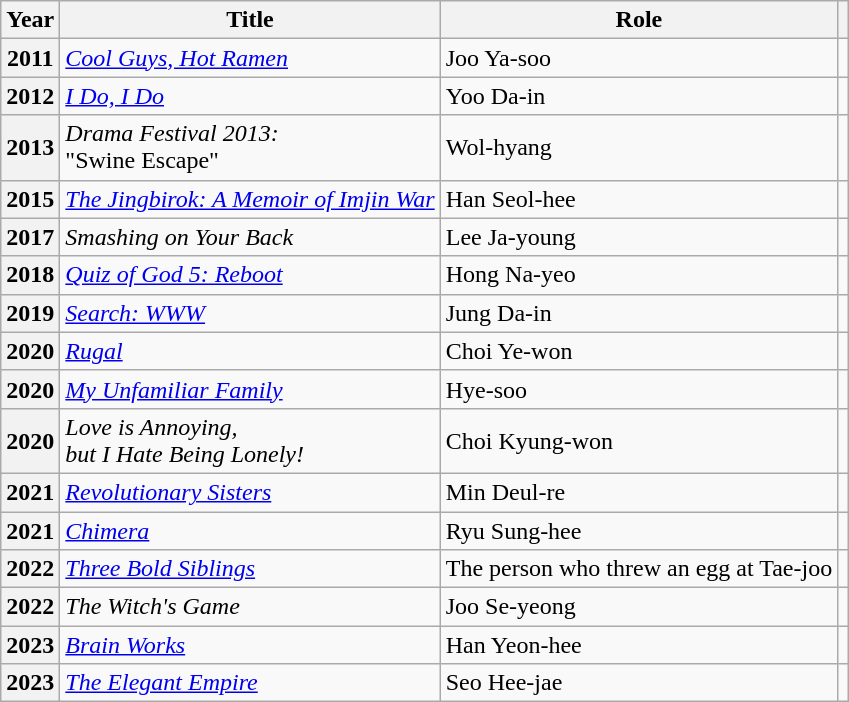<table class="wikitable plainrowheaders">
<tr>
<th scope="col">Year</th>
<th scope="col">Title</th>
<th scope="col">Role</th>
<th scope="col" class="unsortable"></th>
</tr>
<tr>
<th scope="row">2011</th>
<td><em><a href='#'>Cool Guys, Hot Ramen</a></em></td>
<td>Joo Ya-soo</td>
<td style="text-align:center"></td>
</tr>
<tr>
<th scope="row">2012</th>
<td><em><a href='#'>I Do, I Do</a></em></td>
<td>Yoo Da-in</td>
<td style="text-align:center"></td>
</tr>
<tr>
<th scope="row">2013</th>
<td><em>Drama Festival 2013:</em><br>"Swine Escape"</td>
<td>Wol-hyang</td>
<td style="text-align:center"></td>
</tr>
<tr>
<th scope="row">2015</th>
<td><em><a href='#'>The Jingbirok: A Memoir of Imjin War</a></em></td>
<td>Han Seol-hee</td>
<td style="text-align:center"></td>
</tr>
<tr>
<th scope="row">2017</th>
<td><em>Smashing on Your Back</em></td>
<td>Lee Ja-young</td>
<td style="text-align:center"></td>
</tr>
<tr>
<th scope="row">2018</th>
<td><em><a href='#'>Quiz of God 5: Reboot</a></em></td>
<td>Hong Na-yeo</td>
<td style="text-align:center"></td>
</tr>
<tr>
<th scope="row">2019</th>
<td><em><a href='#'>Search: WWW</a></em></td>
<td>Jung Da-in</td>
<td style="text-align:center"></td>
</tr>
<tr>
<th scope="row">2020</th>
<td><em><a href='#'>Rugal</a></em></td>
<td>Choi Ye-won</td>
<td style="text-align:center"></td>
</tr>
<tr>
<th scope="row">2020</th>
<td><em><a href='#'>My Unfamiliar Family</a></em></td>
<td>Hye-soo</td>
<td style="text-align:center"></td>
</tr>
<tr>
<th scope="row">2020</th>
<td><em>Love is Annoying,<br>but I Hate Being Lonely! </em></td>
<td>Choi Kyung-won</td>
<td style="text-align:center"></td>
</tr>
<tr>
<th scope="row">2021</th>
<td><em><a href='#'>Revolutionary Sisters</a></em></td>
<td>Min Deul-re</td>
<td style="text-align:center"></td>
</tr>
<tr>
<th scope="row">2021</th>
<td><em><a href='#'>Chimera</a></em></td>
<td>Ryu Sung-hee</td>
<td style="text-align:center"></td>
</tr>
<tr>
<th scope="row">2022</th>
<td><em><a href='#'>Three Bold Siblings</a></em></td>
<td>The person who threw an egg at Tae-joo</td>
<td style="text-align:center"></td>
</tr>
<tr>
<th scope="row">2022</th>
<td><em>The Witch's Game</em></td>
<td>Joo Se-yeong</td>
<td style="text-align:center"></td>
</tr>
<tr>
<th scope="row">2023</th>
<td><em><a href='#'>Brain Works</a></em></td>
<td>Han Yeon-hee</td>
<td style="text-align:center"></td>
</tr>
<tr>
<th scope="row">2023</th>
<td><em><a href='#'>The Elegant Empire</a></em></td>
<td>Seo Hee-jae</td>
<td style="text-align:center"></td>
</tr>
</table>
